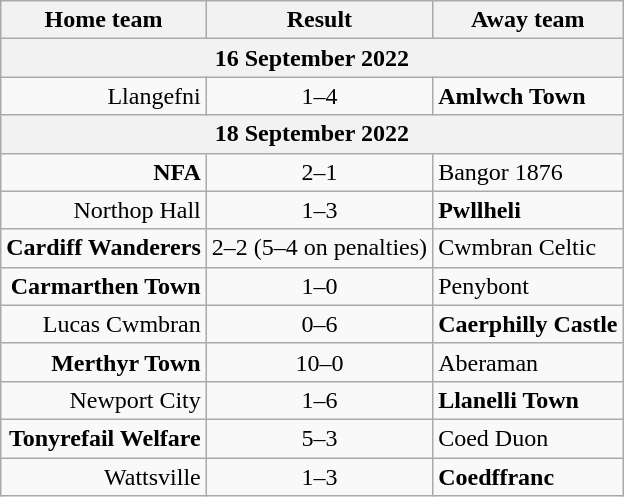<table class="wikitable">
<tr>
<th>Home team</th>
<th>Result</th>
<th>Away team</th>
</tr>
<tr>
<th colspan = 3>16 September 2022</th>
</tr>
<tr>
<td style="text-align:right;">Llangefni</td>
<td style="text-align:center;">1–4</td>
<td><strong>Amlwch Town</strong></td>
</tr>
<tr>
<th colspan = 3>18 September 2022</th>
</tr>
<tr>
<td style="text-align:right;"><strong>NFA</strong></td>
<td style="text-align:center;">2–1</td>
<td>Bangor 1876</td>
</tr>
<tr>
<td style="text-align:right;">Northop Hall</td>
<td style="text-align:center;">1–3</td>
<td><strong>Pwllheli</strong></td>
</tr>
<tr>
<td style="text-align:right;"><strong>Cardiff Wanderers</strong></td>
<td style="text-align:center;">2–2 (5–4 on penalties)</td>
<td>Cwmbran Celtic</td>
</tr>
<tr>
<td style="text-align:right;"><strong>Carmarthen Town</strong></td>
<td style="text-align:center;">1–0</td>
<td>Penybont</td>
</tr>
<tr>
<td style="text-align:right;">Lucas Cwmbran</td>
<td style="text-align:center;">0–6</td>
<td><strong>Caerphilly Castle</strong></td>
</tr>
<tr>
<td style="text-align:right;"><strong>Merthyr Town</strong></td>
<td style="text-align:center;">10–0</td>
<td>Aberaman</td>
</tr>
<tr>
<td style="text-align:right;">Newport City</td>
<td style="text-align:center;">1–6</td>
<td><strong>Llanelli Town</strong></td>
</tr>
<tr>
<td style="text-align:right;"><strong>Tonyrefail Welfare</strong></td>
<td style="text-align:center;">5–3</td>
<td>Coed Duon</td>
</tr>
<tr>
<td style="text-align:right;">Wattsville</td>
<td style="text-align:center;">1–3</td>
<td><strong>Coedffranc</strong></td>
</tr>
</table>
